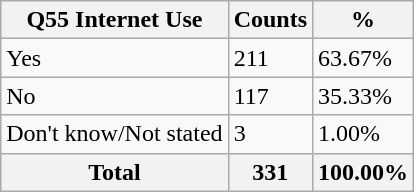<table class="wikitable sortable">
<tr>
<th>Q55 Internet Use</th>
<th>Counts</th>
<th>%</th>
</tr>
<tr>
<td>Yes</td>
<td>211</td>
<td>63.67%</td>
</tr>
<tr>
<td>No</td>
<td>117</td>
<td>35.33%</td>
</tr>
<tr>
<td>Don't know/Not stated</td>
<td>3</td>
<td>1.00%</td>
</tr>
<tr>
<th>Total</th>
<th>331</th>
<th>100.00%</th>
</tr>
</table>
